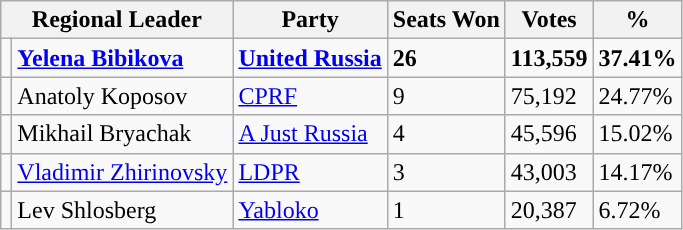<table class="wikitable Sortable">
<tr>
<th colspan="2">Regional Leader</th>
<th>Party</th>
<th>Seats Won</th>
<th>Votes</th>
<th>%</th>
</tr>
<tr>
<td style="background-color: "></td>
<td><strong><a href='#'>Yelena Bibikova</a></strong></td>
<td><strong><a href='#'>United Russia</a></strong></td>
<td><strong>26</strong></td>
<td><strong>113,559</strong></td>
<td><strong>37.41%</strong></td>
</tr>
<tr>
<td style="background-color: "></td>
<td>Anatoly Koposov</td>
<td><a href='#'>CPRF</a></td>
<td>9</td>
<td>75,192</td>
<td>24.77%</td>
</tr>
<tr>
<td style="background-color: "></td>
<td>Mikhail Bryachak</td>
<td><a href='#'>A Just Russia</a></td>
<td>4</td>
<td>45,596</td>
<td>15.02%</td>
</tr>
<tr>
<td style="background-color: "></td>
<td><a href='#'>Vladimir Zhirinovsky</a></td>
<td><a href='#'>LDPR</a></td>
<td>3</td>
<td>43,003</td>
<td>14.17%</td>
</tr>
<tr>
<td style="background-color: "></td>
<td>Lev Shlosberg</td>
<td><a href='#'>Yabloko</a></td>
<td>1</td>
<td>20,387</td>
<td>6.72%</td>
</tr>
</table>
